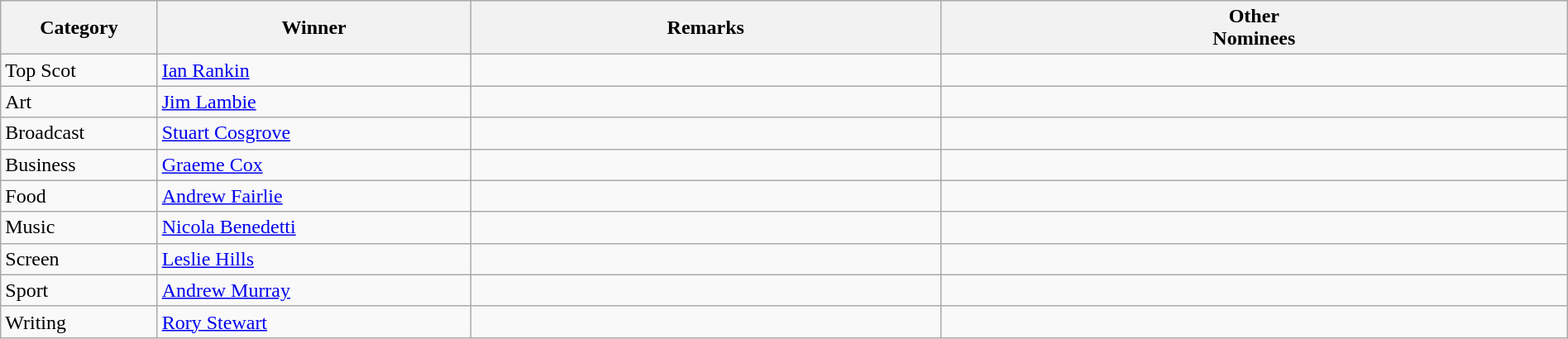<table class="wikitable sortable" style="width:100%; height:100px;">
<tr>
<th style="width:10%;">Category</th>
<th style="width:20%;">Winner</th>
<th style="width:30%;">Remarks</th>
<th style="width:40%;">Other<br>Nominees</th>
</tr>
<tr>
<td>Top Scot</td>
<td><a href='#'>Ian Rankin</a></td>
<td></td>
<td></td>
</tr>
<tr>
<td>Art</td>
<td><a href='#'>Jim Lambie</a></td>
<td></td>
<td></td>
</tr>
<tr>
<td>Broadcast</td>
<td><a href='#'>Stuart Cosgrove</a></td>
<td></td>
<td></td>
</tr>
<tr>
<td>Business</td>
<td><a href='#'>Graeme Cox</a></td>
<td></td>
<td></td>
</tr>
<tr>
<td>Food</td>
<td><a href='#'>Andrew Fairlie</a></td>
<td></td>
<td></td>
</tr>
<tr>
<td>Music</td>
<td><a href='#'>Nicola Benedetti</a></td>
<td></td>
<td></td>
</tr>
<tr>
<td>Screen</td>
<td><a href='#'>Leslie Hills</a></td>
<td></td>
<td></td>
</tr>
<tr>
<td>Sport</td>
<td><a href='#'>Andrew Murray</a></td>
<td></td>
<td></td>
</tr>
<tr>
<td>Writing</td>
<td><a href='#'>Rory Stewart</a></td>
<td></td>
<td></td>
</tr>
</table>
